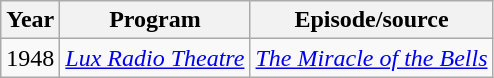<table class="wikitable">
<tr>
<th>Year</th>
<th>Program</th>
<th>Episode/source</th>
</tr>
<tr>
<td>1948</td>
<td><em><a href='#'>Lux Radio Theatre</a></em></td>
<td><em><a href='#'>The Miracle of the Bells</a></em></td>
</tr>
</table>
